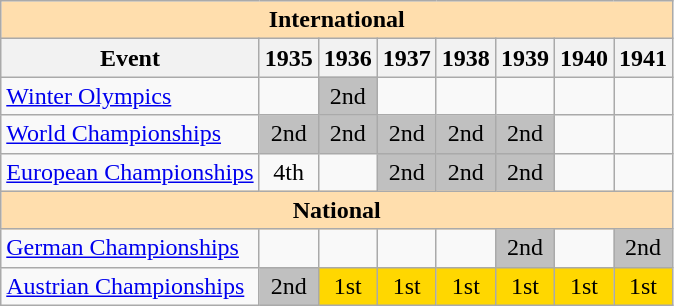<table class="wikitable" style="text-align:center">
<tr>
<th style="background-color: #ffdead; " colspan=8 align=center>International</th>
</tr>
<tr>
<th>Event</th>
<th>1935</th>
<th>1936</th>
<th>1937</th>
<th>1938</th>
<th>1939</th>
<th>1940</th>
<th>1941</th>
</tr>
<tr>
<td align=left><a href='#'>Winter Olympics</a></td>
<td></td>
<td bgcolor=silver>2nd</td>
<td></td>
<td></td>
<td></td>
<td></td>
<td></td>
</tr>
<tr>
<td align=left><a href='#'>World Championships</a></td>
<td bgcolor=silver>2nd</td>
<td bgcolor=silver>2nd</td>
<td bgcolor=silver>2nd</td>
<td bgcolor=silver>2nd</td>
<td bgcolor=silver>2nd</td>
<td></td>
<td></td>
</tr>
<tr>
<td align=left><a href='#'>European Championships</a></td>
<td>4th</td>
<td></td>
<td bgcolor=silver>2nd</td>
<td bgcolor=silver>2nd</td>
<td bgcolor=silver>2nd</td>
<td></td>
<td></td>
</tr>
<tr>
<th style="background-color: #ffdead; " colspan=8 align=center>National</th>
</tr>
<tr>
<td align=left><a href='#'>German Championships</a></td>
<td></td>
<td></td>
<td></td>
<td></td>
<td bgcolor=silver>2nd</td>
<td></td>
<td bgcolor=silver>2nd</td>
</tr>
<tr>
<td align=left><a href='#'>Austrian Championships</a></td>
<td bgcolor=silver>2nd</td>
<td bgcolor=gold>1st</td>
<td bgcolor=gold>1st</td>
<td bgcolor=gold>1st</td>
<td bgcolor=gold>1st</td>
<td bgcolor=gold>1st</td>
<td bgcolor=gold>1st</td>
</tr>
</table>
